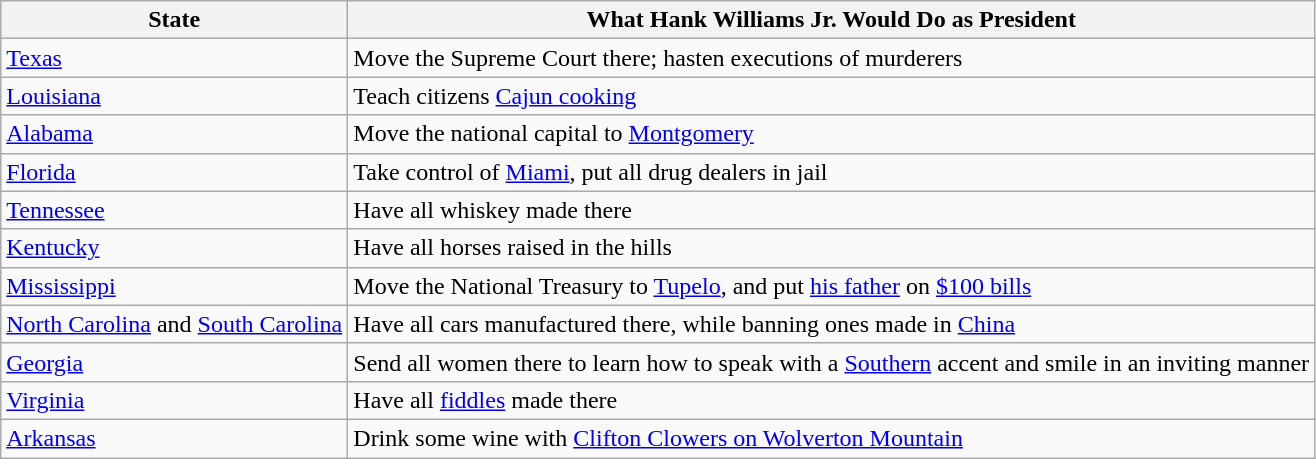<table class="wikitable">
<tr>
<th>State</th>
<th>What Hank Williams Jr. Would Do as President</th>
</tr>
<tr>
<td><a href='#'>Texas</a></td>
<td>Move the Supreme Court there; hasten executions of murderers</td>
</tr>
<tr>
<td><a href='#'>Louisiana</a></td>
<td>Teach citizens <a href='#'>Cajun cooking</a></td>
</tr>
<tr>
<td><a href='#'>Alabama</a></td>
<td>Move the national capital to <a href='#'>Montgomery</a></td>
</tr>
<tr>
<td><a href='#'>Florida</a></td>
<td>Take control of <a href='#'>Miami</a>, put all drug dealers in jail</td>
</tr>
<tr>
<td><a href='#'>Tennessee</a></td>
<td>Have all whiskey made there</td>
</tr>
<tr>
<td><a href='#'>Kentucky</a></td>
<td>Have all horses raised in the hills</td>
</tr>
<tr>
<td><a href='#'>Mississippi</a></td>
<td>Move the National Treasury to <a href='#'>Tupelo</a>, and put <a href='#'>his father</a> on <a href='#'>$100 bills</a></td>
</tr>
<tr>
<td><a href='#'>North Carolina</a> and <a href='#'>South Carolina</a></td>
<td>Have all cars manufactured there, while banning ones made in <a href='#'>China</a></td>
</tr>
<tr>
<td><a href='#'>Georgia</a></td>
<td>Send all women there to learn how to speak with a <a href='#'>Southern</a> accent and smile in an inviting manner</td>
</tr>
<tr>
<td><a href='#'>Virginia</a></td>
<td>Have all <a href='#'>fiddles</a> made there</td>
</tr>
<tr>
<td><a href='#'>Arkansas</a></td>
<td>Drink some wine with <a href='#'>Clifton Clowers on Wolverton Mountain</a></td>
</tr>
</table>
